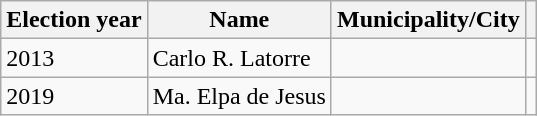<table class="wikitable">
<tr>
<th>Election year</th>
<th>Name</th>
<th>Municipality/City</th>
<th></th>
</tr>
<tr>
<td>2013</td>
<td>Carlo R. Latorre</td>
<td></td>
<td></td>
</tr>
<tr>
<td>2019</td>
<td>Ma. Elpa de Jesus</td>
<td></td>
<td></td>
</tr>
</table>
